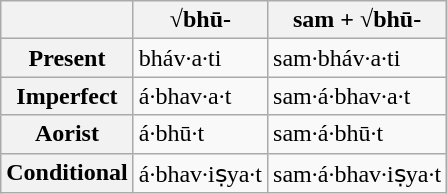<table class="wikitable">
<tr>
<th></th>
<th>√bhū-</th>
<th>sam + √bhū-</th>
</tr>
<tr>
<th>Present</th>
<td>bháv·a·ti</td>
<td>sam·bháv·a·ti</td>
</tr>
<tr>
<th>Imperfect</th>
<td>á·bhav·a·t</td>
<td>sam·á·bhav·a·t</td>
</tr>
<tr>
<th>Aorist</th>
<td>á·bhū·t</td>
<td>sam·á·bhū·t</td>
</tr>
<tr>
<th>Conditional</th>
<td>á·bhav·iṣya·t</td>
<td>sam·á·bhav·iṣya·t</td>
</tr>
</table>
